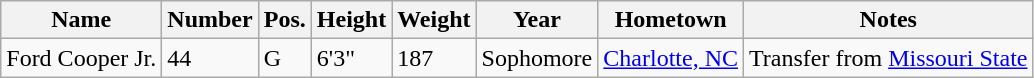<table class="wikitable sortable" border="1">
<tr>
<th>Name</th>
<th>Number</th>
<th>Pos.</th>
<th>Height</th>
<th>Weight</th>
<th>Year</th>
<th>Hometown</th>
<th class="unsortable">Notes</th>
</tr>
<tr>
<td>Ford Cooper Jr.</td>
<td>44</td>
<td>G</td>
<td>6'3"</td>
<td>187</td>
<td>Sophomore</td>
<td><a href='#'>Charlotte, NC</a></td>
<td>Transfer from <a href='#'>Missouri State</a></td>
</tr>
</table>
